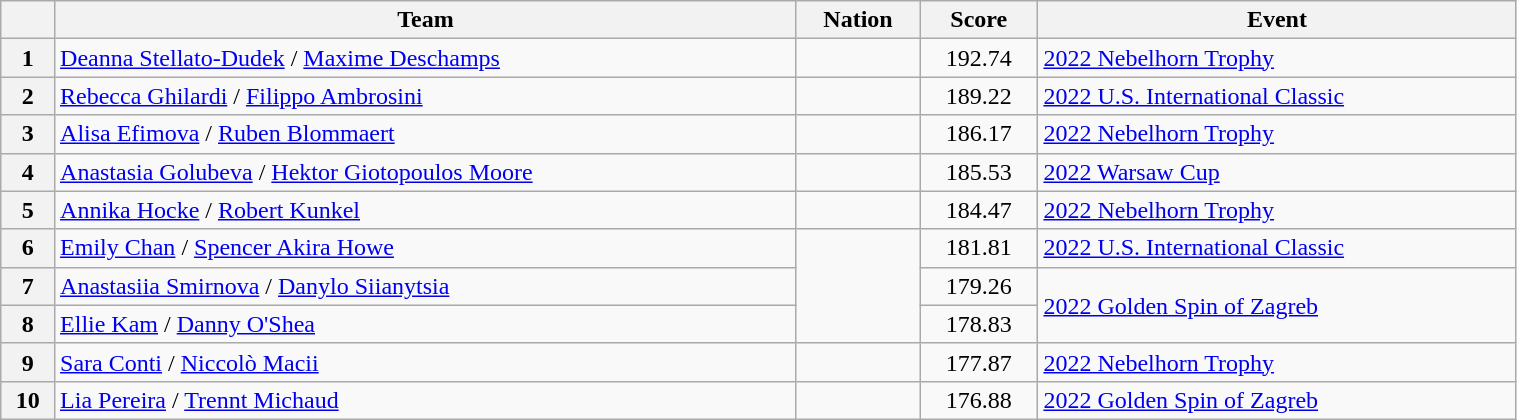<table class="wikitable sortable" style="text-align:left; width:80%">
<tr>
<th scope="col"></th>
<th scope="col">Team</th>
<th scope="col">Nation</th>
<th scope="col">Score</th>
<th scope="col">Event</th>
</tr>
<tr>
<th scope="row">1</th>
<td><a href='#'>Deanna Stellato-Dudek</a> / <a href='#'>Maxime Deschamps</a></td>
<td></td>
<td style="text-align:center;">192.74</td>
<td><a href='#'>2022 Nebelhorn Trophy</a></td>
</tr>
<tr>
<th scope="row">2</th>
<td><a href='#'>Rebecca Ghilardi</a> / <a href='#'>Filippo Ambrosini</a></td>
<td></td>
<td style="text-align:center;">189.22</td>
<td><a href='#'>2022 U.S. International Classic</a></td>
</tr>
<tr>
<th scope="row">3</th>
<td><a href='#'>Alisa Efimova</a> / <a href='#'>Ruben Blommaert</a></td>
<td></td>
<td style="text-align:center;">186.17</td>
<td><a href='#'>2022 Nebelhorn Trophy</a></td>
</tr>
<tr>
<th scope="row">4</th>
<td><a href='#'>Anastasia Golubeva</a> / <a href='#'>Hektor Giotopoulos Moore</a></td>
<td></td>
<td style="text-align:center;">185.53</td>
<td><a href='#'>2022 Warsaw Cup</a></td>
</tr>
<tr>
<th scope="row">5</th>
<td><a href='#'>Annika Hocke</a> / <a href='#'>Robert Kunkel</a></td>
<td></td>
<td style="text-align:center;">184.47</td>
<td><a href='#'>2022 Nebelhorn Trophy</a></td>
</tr>
<tr>
<th scope="row">6</th>
<td><a href='#'>Emily Chan</a> / <a href='#'>Spencer Akira Howe</a></td>
<td rowspan="3"></td>
<td style="text-align:center;">181.81</td>
<td><a href='#'>2022 U.S. International Classic</a></td>
</tr>
<tr>
<th scope="row">7</th>
<td><a href='#'>Anastasiia Smirnova</a> / <a href='#'>Danylo Siianytsia</a></td>
<td style="text-align:center;">179.26</td>
<td rowspan="2"><a href='#'>2022 Golden Spin of Zagreb</a></td>
</tr>
<tr>
<th scope="row">8</th>
<td><a href='#'>Ellie Kam</a> / <a href='#'>Danny O'Shea</a></td>
<td style="text-align:center;">178.83</td>
</tr>
<tr>
<th scope="row">9</th>
<td><a href='#'>Sara Conti</a> / <a href='#'>Niccolò Macii</a></td>
<td></td>
<td style="text-align:center;">177.87</td>
<td><a href='#'>2022 Nebelhorn Trophy</a></td>
</tr>
<tr>
<th scope="row">10</th>
<td><a href='#'>Lia Pereira</a> / <a href='#'>Trennt Michaud</a></td>
<td></td>
<td style="text-align:center;">176.88</td>
<td><a href='#'>2022 Golden Spin of Zagreb</a></td>
</tr>
</table>
